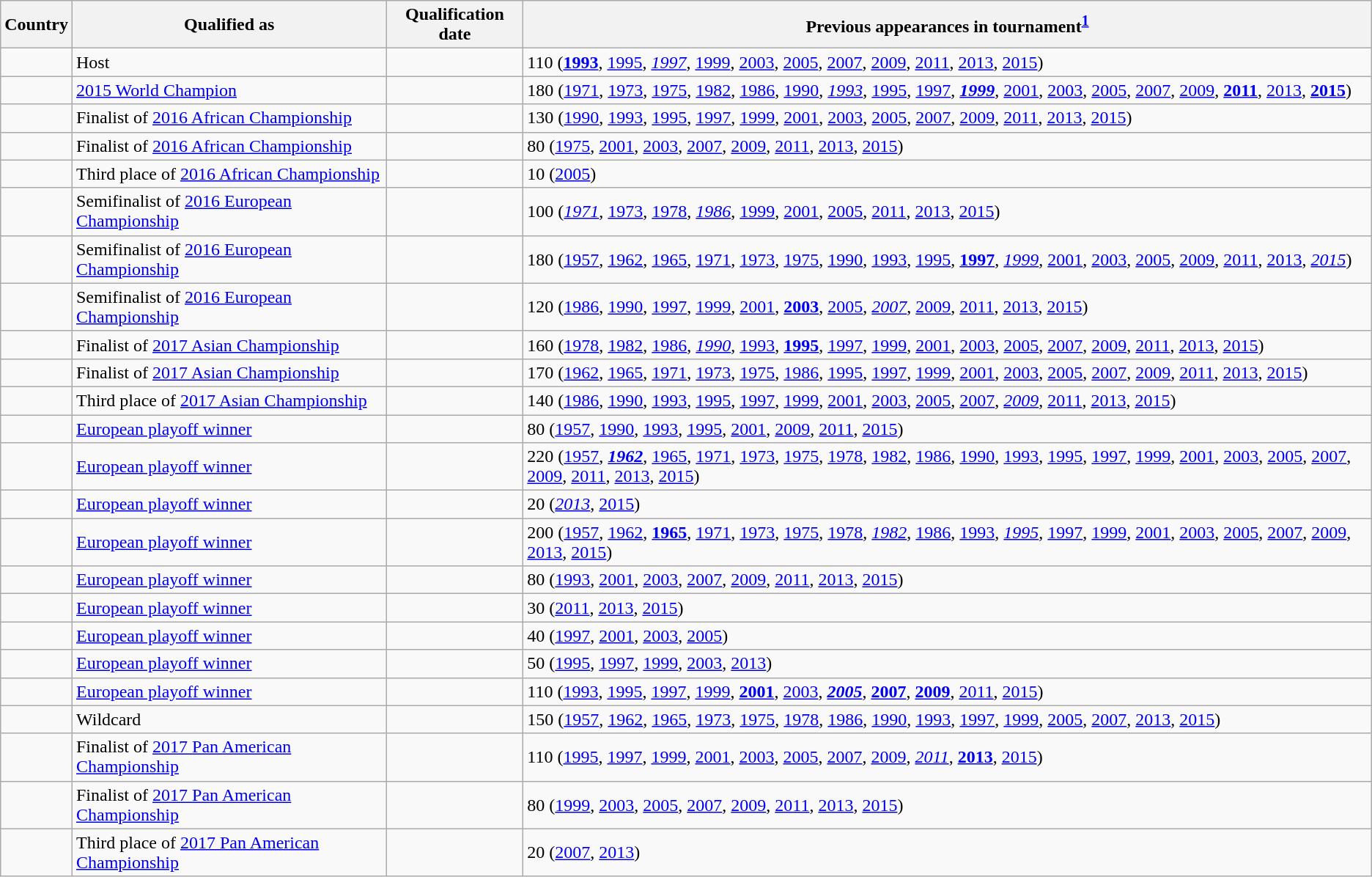<table class="wikitable sortable">
<tr>
<th>Country</th>
<th class="unsortable">Qualified as</th>
<th>Qualification date</th>
<th class="unsortable">Previous appearances in tournament<sup><strong><a href='#'>1</a></strong></sup></th>
</tr>
<tr>
<td></td>
<td>Host</td>
<td></td>
<td>11<span>0</span> (<strong><a href='#'>1993</a></strong>, <a href='#'>1995</a>, <em><a href='#'>1997</a></em>, <a href='#'>1999</a>, <a href='#'>2003</a>, <a href='#'>2005</a>, <a href='#'>2007</a>, <a href='#'>2009</a>, <a href='#'>2011</a>, <a href='#'>2013</a>, <a href='#'>2015</a>)</td>
</tr>
<tr>
<td></td>
<td><a href='#'>2015 World Champion</a></td>
<td></td>
<td>18<span>0</span> (<a href='#'>1971</a>, <a href='#'>1973</a>, <a href='#'>1975</a>, <a href='#'>1982</a>, <a href='#'>1986</a>, <a href='#'>1990</a>, <em><a href='#'>1993</a></em>, <a href='#'>1995</a>, <a href='#'>1997</a>, <strong><em><a href='#'>1999</a></em></strong>, <a href='#'>2001</a>, <a href='#'>2003</a>, <a href='#'>2005</a>, <a href='#'>2007</a>, <a href='#'>2009</a>, <strong><a href='#'>2011</a></strong>, <a href='#'>2013</a>, <strong><a href='#'>2015</a></strong>)</td>
</tr>
<tr>
<td></td>
<td>Finalist of <a href='#'>2016 African Championship</a></td>
<td></td>
<td>13<span>0</span> (<a href='#'>1990</a>, <a href='#'>1993</a>, <a href='#'>1995</a>, <a href='#'>1997</a>, <a href='#'>1999</a>, <a href='#'>2001</a>, <a href='#'>2003</a>, <a href='#'>2005</a>, <a href='#'>2007</a>, <a href='#'>2009</a>, <a href='#'>2011</a>, <a href='#'>2013</a>, <a href='#'>2015</a>)</td>
</tr>
<tr>
<td></td>
<td>Finalist of <a href='#'>2016 African Championship</a></td>
<td></td>
<td>8<span>0</span> (<a href='#'>1975</a>, <a href='#'>2001</a>, <a href='#'>2003</a>, <a href='#'>2007</a>, <a href='#'>2009</a>, <a href='#'>2011</a>, <a href='#'>2013</a>, <a href='#'>2015</a>)</td>
</tr>
<tr>
<td></td>
<td>Third place of <a href='#'>2016 African Championship</a></td>
<td></td>
<td>1<span>0</span> (<a href='#'>2005</a>)</td>
</tr>
<tr>
<td></td>
<td>Semifinalist of <a href='#'>2016 European Championship</a></td>
<td></td>
<td>10<span>0</span> (<em><a href='#'>1971</a></em>, <a href='#'>1973</a>, <a href='#'>1978</a>, <em><a href='#'>1986</a></em>, <a href='#'>1999</a>, <a href='#'>2001</a>, <a href='#'>2005</a>, <a href='#'>2011</a>, <a href='#'>2013</a>, <a href='#'>2015</a>)</td>
</tr>
<tr>
<td></td>
<td>Semifinalist of <a href='#'>2016 European Championship</a></td>
<td></td>
<td>18<span>0</span> (<a href='#'>1957</a>, <a href='#'>1962</a>, <a href='#'>1965</a>, <a href='#'>1971</a>, <a href='#'>1973</a>, <a href='#'>1975</a>, <a href='#'>1990</a>, <a href='#'>1993</a>, <a href='#'>1995</a>, <strong><a href='#'>1997</a></strong>, <em><a href='#'>1999</a></em>, <a href='#'>2001</a>, <a href='#'>2003</a>, <a href='#'>2005</a>, <a href='#'>2009</a>, <a href='#'>2011</a>, <a href='#'>2013</a>, <em><a href='#'>2015</a></em>)</td>
</tr>
<tr>
<td></td>
<td>Semifinalist of <a href='#'>2016 European Championship</a></td>
<td></td>
<td>12<span>0</span> (<a href='#'>1986</a>, <a href='#'>1990</a>, <a href='#'>1997</a>, <a href='#'>1999</a>, <a href='#'>2001</a>, <strong><a href='#'>2003</a></strong>, <a href='#'>2005</a>, <em><a href='#'>2007</a></em>, <a href='#'>2009</a>, <a href='#'>2011</a>, <a href='#'>2013</a>, <a href='#'>2015</a>)</td>
</tr>
<tr>
<td></td>
<td>Finalist of <a href='#'>2017 Asian Championship</a></td>
<td></td>
<td>16<span>0</span> (<a href='#'>1978</a>, <a href='#'>1982</a>, <a href='#'>1986</a>, <em><a href='#'>1990</a></em>, <a href='#'>1993</a>, <strong><a href='#'>1995</a></strong>, <a href='#'>1997</a>, <a href='#'>1999</a>, <a href='#'>2001</a>, <a href='#'>2003</a>, <a href='#'>2005</a>, <a href='#'>2007</a>, <a href='#'>2009</a>, <a href='#'>2011</a>, <a href='#'>2013</a>, <a href='#'>2015</a>)</td>
</tr>
<tr>
<td></td>
<td>Finalist of <a href='#'>2017 Asian Championship</a></td>
<td></td>
<td>17<span>0</span> (<a href='#'>1962</a>, <a href='#'>1965</a>, <a href='#'>1971</a>, <a href='#'>1973</a>, <a href='#'>1975</a>, <a href='#'>1986</a>, <a href='#'>1995</a>, <a href='#'>1997</a>, <a href='#'>1999</a>, <a href='#'>2001</a>, <a href='#'>2003</a>, <a href='#'>2005</a>, <a href='#'>2007</a>, <a href='#'>2009</a>, <a href='#'>2011</a>, <a href='#'>2013</a>, <a href='#'>2015</a>)</td>
</tr>
<tr>
<td></td>
<td>Third place of <a href='#'>2017 Asian Championship</a></td>
<td></td>
<td>14<span>0</span> (<a href='#'>1986</a>, <a href='#'>1990</a>, <a href='#'>1993</a>, <a href='#'>1995</a>, <a href='#'>1997</a>, <a href='#'>1999</a>, <a href='#'>2001</a>, <a href='#'>2003</a>, <a href='#'>2005</a>, <a href='#'>2007</a>, <em><a href='#'>2009</a></em>, <a href='#'>2011</a>, <a href='#'>2013</a>, <a href='#'>2015</a>)</td>
</tr>
<tr>
<td></td>
<td><a href='#'>European playoff winner</a></td>
<td></td>
<td>8<span>0</span> (<a href='#'>1957</a>, <a href='#'>1990</a>, <a href='#'>1993</a>, <a href='#'>1995</a>, <a href='#'>2001</a>, <a href='#'>2009</a>, <a href='#'>2011</a>, <a href='#'>2015</a>)</td>
</tr>
<tr>
<td></td>
<td><a href='#'>European playoff winner</a></td>
<td></td>
<td>22<span>0</span> (<a href='#'>1957</a>, <strong><em><a href='#'>1962</a></em></strong>, <a href='#'>1965</a>, <a href='#'>1971</a>, <a href='#'>1973</a>, <a href='#'>1975</a>, <a href='#'>1978</a>, <a href='#'>1982</a>, <a href='#'>1986</a>, <a href='#'>1990</a>, <a href='#'>1993</a>, <a href='#'>1995</a>, <a href='#'>1997</a>, <a href='#'>1999</a>, <a href='#'>2001</a>, <a href='#'>2003</a>, <a href='#'>2005</a>, <a href='#'>2007</a>, <a href='#'>2009</a>, <a href='#'>2011</a>, <a href='#'>2013</a>, <a href='#'>2015</a>)</td>
</tr>
<tr>
<td></td>
<td><a href='#'>European playoff winner</a></td>
<td></td>
<td>2<span>0</span> (<em><a href='#'>2013</a></em>, <a href='#'>2015</a>)</td>
</tr>
<tr>
<td></td>
<td><a href='#'>European playoff winner</a></td>
<td></td>
<td>20<span>0</span> (<a href='#'>1957</a>, <a href='#'>1962</a>, <strong><a href='#'>1965</a></strong>, <a href='#'>1971</a>, <a href='#'>1973</a>, <a href='#'>1975</a>, <a href='#'>1978</a>, <em><a href='#'>1982</a></em>, <a href='#'>1986</a>, <a href='#'>1993</a>, <em><a href='#'>1995</a></em>, <a href='#'>1997</a>, <a href='#'>1999</a>, <a href='#'>2001</a>, <a href='#'>2003</a>, <a href='#'>2005</a>, <a href='#'>2007</a>, <a href='#'>2009</a>, <a href='#'>2013</a>, <a href='#'>2015</a>)</td>
</tr>
<tr>
<td></td>
<td><a href='#'>European playoff winner</a></td>
<td></td>
<td>8<span>0</span> (<a href='#'>1993</a>, <a href='#'>2001</a>, <a href='#'>2003</a>, <a href='#'>2007</a>, <a href='#'>2009</a>, <a href='#'>2011</a>, <a href='#'>2013</a>, <a href='#'>2015</a>)</td>
</tr>
<tr>
<td></td>
<td><a href='#'>European playoff winner</a></td>
<td></td>
<td>3<span>0</span> (<a href='#'>2011</a>, <a href='#'>2013</a>, <a href='#'>2015</a>)</td>
</tr>
<tr>
<td></td>
<td><a href='#'>European playoff winner</a></td>
<td></td>
<td>4<span>0</span> (<a href='#'>1997</a>, <a href='#'>2001</a>, <a href='#'>2003</a>, <a href='#'>2005</a>)</td>
</tr>
<tr>
<td></td>
<td><a href='#'>European playoff winner</a></td>
<td></td>
<td>5<span>0</span> (<a href='#'>1995</a>, <a href='#'>1997</a>, <a href='#'>1999</a>, <a href='#'>2003</a>, <a href='#'>2013</a>)</td>
</tr>
<tr>
<td></td>
<td><a href='#'>European playoff winner</a></td>
<td></td>
<td>11<span>0</span> (<a href='#'>1993</a>, <a href='#'>1995</a>, <a href='#'>1997</a>, <a href='#'>1999</a>, <strong><a href='#'>2001</a></strong>, <a href='#'>2003</a>, <strong><em><a href='#'>2005</a></em></strong>, <strong><a href='#'>2007</a></strong>, <strong><a href='#'>2009</a></strong>, <a href='#'>2011</a>, <a href='#'>2015</a>)</td>
</tr>
<tr>
<td></td>
<td>Wildcard</td>
<td></td>
<td>15<span>0</span> (<a href='#'>1957</a>, <a href='#'>1962</a>, <a href='#'>1965</a>, <a href='#'>1973</a>, <a href='#'>1975</a>, <a href='#'>1978</a>, <a href='#'>1986</a>, <a href='#'>1990</a>, <a href='#'>1993</a>, <a href='#'>1997</a>, <a href='#'>1999</a>, <a href='#'>2005</a>, <a href='#'>2007</a>, <a href='#'>2013</a>, <a href='#'>2015</a>)</td>
</tr>
<tr>
<td></td>
<td>Finalist of <a href='#'>2017 Pan American Championship</a></td>
<td></td>
<td>11<span>0</span> (<a href='#'>1995</a>, <a href='#'>1997</a>, <a href='#'>1999</a>, <a href='#'>2001</a>, <a href='#'>2003</a>, <a href='#'>2005</a>, <a href='#'>2007</a>, <a href='#'>2009</a>, <em><a href='#'>2011</a></em>, <strong><a href='#'>2013</a></strong>, <a href='#'>2015</a>)</td>
</tr>
<tr>
<td></td>
<td>Finalist of <a href='#'>2017 Pan American Championship</a></td>
<td></td>
<td>8<span>0</span> (<a href='#'>1999</a>, <a href='#'>2003</a>, <a href='#'>2005</a>, <a href='#'>2007</a>, <a href='#'>2009</a>, <a href='#'>2011</a>, <a href='#'>2013</a>, <a href='#'>2015</a>)</td>
</tr>
<tr>
<td></td>
<td>Third place of <a href='#'>2017 Pan American Championship</a></td>
<td></td>
<td>2<span>0</span> (<a href='#'>2007</a>, <a href='#'>2013</a>)</td>
</tr>
</table>
